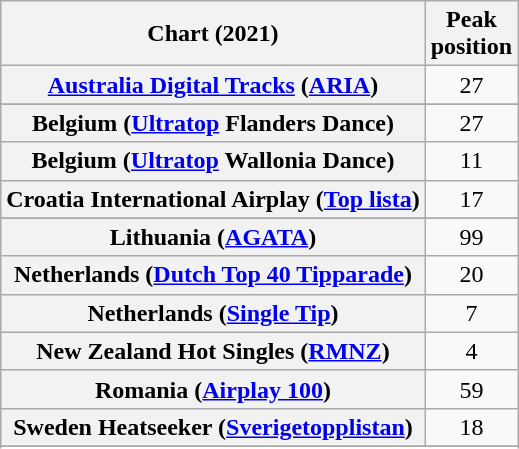<table class="wikitable sortable plainrowheaders" style="text-align:center">
<tr>
<th scope="col">Chart (2021)</th>
<th scope="col">Peak<br>position</th>
</tr>
<tr>
<th scope="row"><a href='#'>Australia Digital Tracks</a> (<a href='#'>ARIA</a>)</th>
<td>27</td>
</tr>
<tr>
</tr>
<tr>
<th scope="row">Belgium (<a href='#'>Ultratop</a> Flanders Dance)</th>
<td>27</td>
</tr>
<tr>
<th scope="row">Belgium (<a href='#'>Ultratop</a> Wallonia Dance)</th>
<td>11</td>
</tr>
<tr>
<th scope="row">Croatia International Airplay (<a href='#'>Top lista</a>)</th>
<td>17</td>
</tr>
<tr>
</tr>
<tr>
</tr>
<tr>
</tr>
<tr>
</tr>
<tr>
</tr>
<tr>
<th scope="row">Lithuania (<a href='#'>AGATA</a>)</th>
<td>99</td>
</tr>
<tr>
<th scope="row">Netherlands (<a href='#'>Dutch Top 40 Tipparade</a>)</th>
<td>20</td>
</tr>
<tr>
<th scope="row">Netherlands (<a href='#'>Single Tip</a>)</th>
<td>7</td>
</tr>
<tr>
<th scope="row">New Zealand Hot Singles (<a href='#'>RMNZ</a>)</th>
<td>4</td>
</tr>
<tr>
<th scope="row">Romania (<a href='#'>Airplay 100</a>)</th>
<td>59</td>
</tr>
<tr>
<th scope="row">Sweden Heatseeker (<a href='#'>Sverigetopplistan</a>)</th>
<td>18</td>
</tr>
<tr>
</tr>
<tr>
</tr>
</table>
